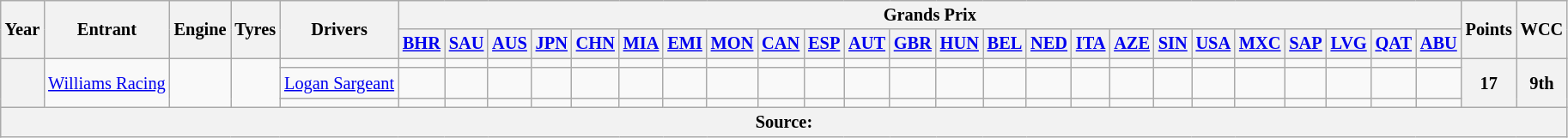<table class="wikitable" style="text-align:center; font-size:85%">
<tr>
<th rowspan="2">Year</th>
<th rowspan="2">Entrant</th>
<th rowspan="2">Engine</th>
<th rowspan="2">Tyres</th>
<th rowspan="2">Drivers</th>
<th colspan="24">Grands Prix</th>
<th rowspan="2">Points</th>
<th rowspan="2">WCC</th>
</tr>
<tr>
<th><a href='#'>BHR</a></th>
<th><a href='#'>SAU</a></th>
<th><a href='#'>AUS</a></th>
<th><a href='#'>JPN</a></th>
<th><a href='#'>CHN</a></th>
<th><a href='#'>MIA</a></th>
<th><a href='#'>EMI</a></th>
<th><a href='#'>MON</a></th>
<th><a href='#'>CAN</a></th>
<th><a href='#'>ESP</a></th>
<th><a href='#'>AUT</a></th>
<th><a href='#'>GBR</a></th>
<th><a href='#'>HUN</a></th>
<th><a href='#'>BEL</a></th>
<th><a href='#'>NED</a></th>
<th><a href='#'>ITA</a></th>
<th><a href='#'>AZE</a></th>
<th><a href='#'>SIN</a></th>
<th><a href='#'>USA</a></th>
<th><a href='#'>MXC</a></th>
<th><a href='#'>SAP</a></th>
<th><a href='#'>LVG</a></th>
<th><a href='#'>QAT</a></th>
<th><a href='#'>ABU</a></th>
</tr>
<tr>
<th rowspan="3"></th>
<td rowspan="3"><a href='#'>Williams Racing</a></td>
<td rowspan="3"><br><br></td>
<td rowspan="3"></td>
<td align="left"></td>
<td></td>
<td></td>
<td></td>
<td></td>
<td></td>
<td></td>
<td></td>
<td></td>
<td></td>
<td></td>
<td></td>
<td></td>
<td></td>
<td></td>
<td></td>
<td></td>
<td></td>
<td></td>
<td></td>
<td></td>
<td></td>
<td></td>
<td></td>
<td></td>
<th rowspan="3">17</th>
<th rowspan="3">9th</th>
</tr>
<tr>
<td align=left> <a href='#'>Logan Sargeant</a></td>
<td></td>
<td></td>
<td></td>
<td></td>
<td></td>
<td></td>
<td></td>
<td></td>
<td></td>
<td></td>
<td></td>
<td></td>
<td></td>
<td></td>
<td></td>
<td></td>
<td></td>
<td></td>
<td></td>
<td></td>
<td></td>
<td></td>
<td></td>
<td></td>
</tr>
<tr>
<td></td>
<td></td>
<td></td>
<td></td>
<td></td>
<td></td>
<td></td>
<td></td>
<td></td>
<td></td>
<td></td>
<td></td>
<td></td>
<td></td>
<td></td>
<td></td>
<td></td>
<td></td>
<td></td>
<td></td>
<td></td>
<td></td>
<td></td>
<td></td>
<td></td>
</tr>
<tr>
<th colspan="31">Source:</th>
</tr>
</table>
